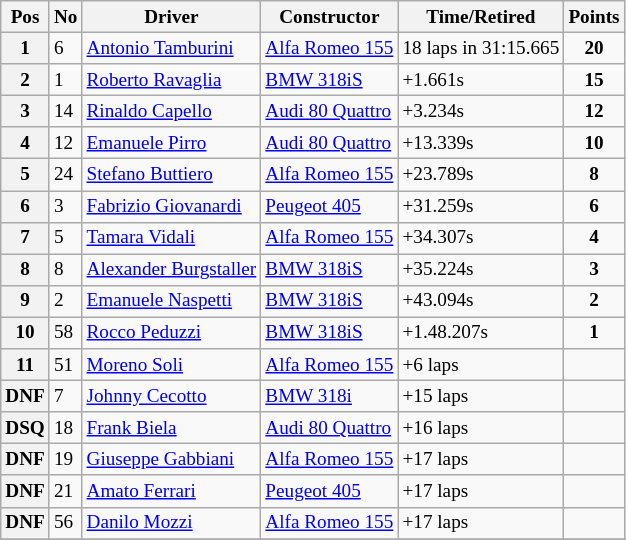<table class="wikitable" style="font-size: 80%;">
<tr>
<th>Pos</th>
<th>No</th>
<th>Driver</th>
<th>Constructor</th>
<th>Time/Retired</th>
<th>Points</th>
</tr>
<tr>
<th>1</th>
<td>6</td>
<td> <a href='#'>Antonio Tamburini</a></td>
<td><a href='#'>Alfa Romeo 155</a></td>
<td>18 laps in 31:15.665</td>
<td align=center><strong>20</strong></td>
</tr>
<tr>
<th>2</th>
<td>1</td>
<td> <a href='#'>Roberto Ravaglia</a></td>
<td><a href='#'>BMW 318iS</a></td>
<td>+1.661s</td>
<td align=center><strong>15</strong></td>
</tr>
<tr>
<th>3</th>
<td>14</td>
<td> <a href='#'>Rinaldo Capello</a></td>
<td><a href='#'>Audi 80 Quattro</a></td>
<td>+3.234s</td>
<td align=center><strong>12</strong></td>
</tr>
<tr>
<th>4</th>
<td>12</td>
<td> <a href='#'>Emanuele Pirro</a></td>
<td><a href='#'>Audi 80 Quattro</a></td>
<td>+13.339s</td>
<td align=center><strong>10</strong></td>
</tr>
<tr>
<th>5</th>
<td>24</td>
<td> <a href='#'>Stefano Buttiero</a></td>
<td><a href='#'>Alfa Romeo 155</a></td>
<td>+23.789s</td>
<td align=center><strong>8</strong></td>
</tr>
<tr>
<th>6</th>
<td>3</td>
<td> <a href='#'>Fabrizio Giovanardi</a></td>
<td><a href='#'>Peugeot 405</a></td>
<td>+31.259s</td>
<td align=center><strong>6</strong></td>
</tr>
<tr>
<th>7</th>
<td>5</td>
<td> <a href='#'>Tamara Vidali</a></td>
<td><a href='#'>Alfa Romeo 155</a></td>
<td>+34.307s</td>
<td align=center><strong>4</strong></td>
</tr>
<tr>
<th>8</th>
<td>8</td>
<td> <a href='#'> Alexander Burgstaller</a></td>
<td><a href='#'>BMW 318iS</a></td>
<td>+35.224s</td>
<td align=center><strong>3</strong></td>
</tr>
<tr>
<th>9</th>
<td>2</td>
<td> <a href='#'>Emanuele Naspetti</a></td>
<td><a href='#'>BMW 318iS</a></td>
<td>+43.094s</td>
<td align=center><strong>2</strong></td>
</tr>
<tr>
<th>10</th>
<td>58</td>
<td> <a href='#'>Rocco Peduzzi</a></td>
<td><a href='#'>BMW 318iS</a></td>
<td>+1.48.207s</td>
<td align=center><strong>1</strong></td>
</tr>
<tr>
<th>11</th>
<td>51</td>
<td> <a href='#'>Moreno Soli</a></td>
<td><a href='#'>Alfa Romeo 155</a></td>
<td>+6 laps</td>
<td></td>
</tr>
<tr>
<th>DNF</th>
<td>7</td>
<td> <a href='#'>Johnny Cecotto</a></td>
<td><a href='#'>BMW 318i</a></td>
<td>+15 laps</td>
<td></td>
</tr>
<tr>
<th>DSQ</th>
<td>18</td>
<td> <a href='#'>Frank Biela</a></td>
<td><a href='#'>Audi 80 Quattro</a></td>
<td>+16 laps</td>
<td></td>
</tr>
<tr>
<th>DNF</th>
<td>19</td>
<td> <a href='#'>Giuseppe Gabbiani</a></td>
<td><a href='#'>Alfa Romeo 155</a></td>
<td>+17 laps</td>
<td></td>
</tr>
<tr>
<th>DNF</th>
<td>21</td>
<td> <a href='#'>Amato Ferrari</a></td>
<td><a href='#'>Peugeot 405</a></td>
<td>+17 laps</td>
<td></td>
</tr>
<tr>
<th>DNF</th>
<td>56</td>
<td> <a href='#'>Danilo Mozzi</a></td>
<td><a href='#'>Alfa Romeo 155</a></td>
<td>+17 laps</td>
<td></td>
</tr>
<tr>
</tr>
</table>
